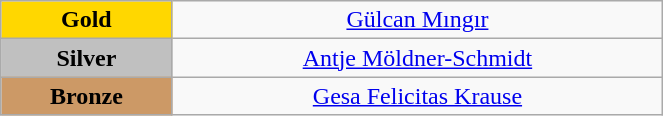<table class="wikitable" style=" text-align:center; " width="35%">
<tr>
<td bgcolor="gold"><strong>Gold</strong></td>
<td><a href='#'>Gülcan Mıngır</a><br><small><em></em></small></td>
</tr>
<tr>
<td bgcolor="silver"><strong>Silver</strong></td>
<td><a href='#'>Antje Möldner-Schmidt</a><br><small><em></em></small></td>
</tr>
<tr>
<td bgcolor="CC9966"><strong>Bronze</strong></td>
<td><a href='#'>Gesa Felicitas Krause</a><br><small><em></em></small></td>
</tr>
</table>
